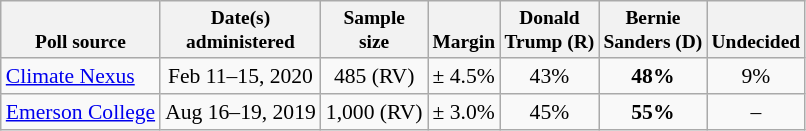<table class="wikitable" style="font-size:90%;text-align:center;">
<tr valign=bottom style="font-size:90%;">
<th>Poll source</th>
<th>Date(s)<br>administered</th>
<th>Sample<br>size</th>
<th>Margin<br></th>
<th>Donald<br>Trump (R)</th>
<th>Bernie<br>Sanders (D)</th>
<th>Undecided</th>
</tr>
<tr>
<td style="text-align:left;"><a href='#'>Climate Nexus</a></td>
<td>Feb 11–15, 2020</td>
<td>485 (RV)</td>
<td>± 4.5%</td>
<td>43%</td>
<td><strong>48%</strong></td>
<td>9%</td>
</tr>
<tr>
<td style="text-align:left;"><a href='#'>Emerson College</a></td>
<td>Aug 16–19, 2019</td>
<td>1,000 (RV)</td>
<td>± 3.0%</td>
<td>45%</td>
<td><strong>55%</strong></td>
<td>–</td>
</tr>
</table>
